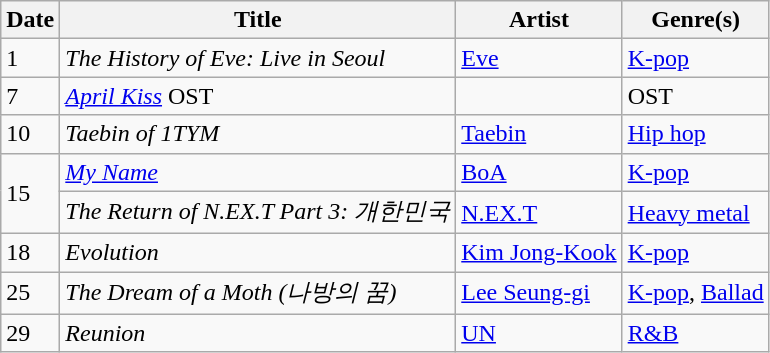<table class="wikitable" style="text-align: left;">
<tr>
<th>Date</th>
<th>Title</th>
<th>Artist</th>
<th>Genre(s)</th>
</tr>
<tr>
<td rowspan="1">1</td>
<td><em>The History of Eve: Live in Seoul</em></td>
<td><a href='#'>Eve</a></td>
<td><a href='#'>K-pop</a></td>
</tr>
<tr>
<td>7</td>
<td><em><a href='#'>April Kiss</a></em> OST</td>
<td></td>
<td>OST</td>
</tr>
<tr>
<td>10</td>
<td><em>Taebin of 1TYM</em></td>
<td><a href='#'>Taebin</a></td>
<td><a href='#'>Hip hop</a></td>
</tr>
<tr>
<td rowspan="2">15</td>
<td><em><a href='#'>My Name</a></em></td>
<td><a href='#'>BoA</a></td>
<td><a href='#'>K-pop</a></td>
</tr>
<tr>
<td><em>The Return of N.EX.T Part 3: 개한민국</em></td>
<td><a href='#'>N.EX.T</a></td>
<td><a href='#'>Heavy metal</a></td>
</tr>
<tr>
<td>18</td>
<td><em>Evolution</em></td>
<td><a href='#'>Kim Jong-Kook</a></td>
<td><a href='#'>K-pop</a></td>
</tr>
<tr>
<td>25</td>
<td><em>The Dream of a Moth (나방의 꿈)</em></td>
<td><a href='#'>Lee Seung-gi</a></td>
<td><a href='#'>K-pop</a>, <a href='#'>Ballad</a></td>
</tr>
<tr>
<td>29</td>
<td><em>Reunion</em></td>
<td><a href='#'>UN</a></td>
<td><a href='#'>R&B</a></td>
</tr>
</table>
